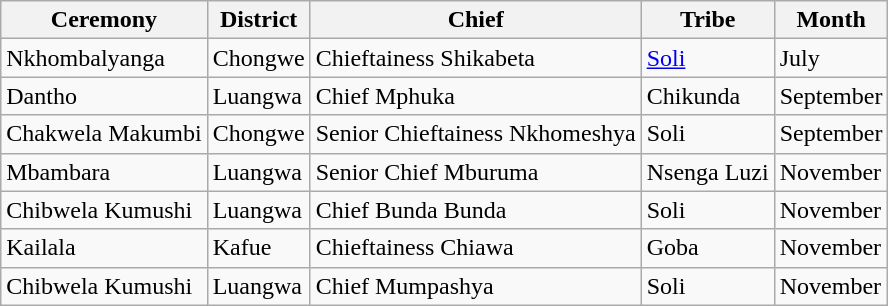<table class="wikitable">
<tr>
<th>Ceremony</th>
<th>District</th>
<th>Chief</th>
<th>Tribe</th>
<th>Month</th>
</tr>
<tr>
<td>Nkhombalyanga</td>
<td>Chongwe</td>
<td>Chieftainess Shikabeta</td>
<td><a href='#'>Soli</a></td>
<td>July</td>
</tr>
<tr>
<td>Dantho</td>
<td>Luangwa</td>
<td>Chief Mphuka</td>
<td>Chikunda</td>
<td>September</td>
</tr>
<tr>
<td>Chakwela Makumbi</td>
<td>Chongwe</td>
<td>Senior Chieftainess Nkhomeshya</td>
<td>Soli</td>
<td>September</td>
</tr>
<tr>
<td>Mbambara</td>
<td>Luangwa</td>
<td>Senior Chief Mburuma</td>
<td>Nsenga Luzi</td>
<td>November</td>
</tr>
<tr>
<td>Chibwela Kumushi</td>
<td>Luangwa</td>
<td>Chief Bunda Bunda</td>
<td>Soli</td>
<td>November</td>
</tr>
<tr>
<td>Kailala</td>
<td>Kafue</td>
<td>Chieftainess Chiawa</td>
<td>Goba</td>
<td>November</td>
</tr>
<tr>
<td>Chibwela Kumushi</td>
<td>Luangwa</td>
<td>Chief Mumpashya</td>
<td>Soli</td>
<td>November</td>
</tr>
</table>
